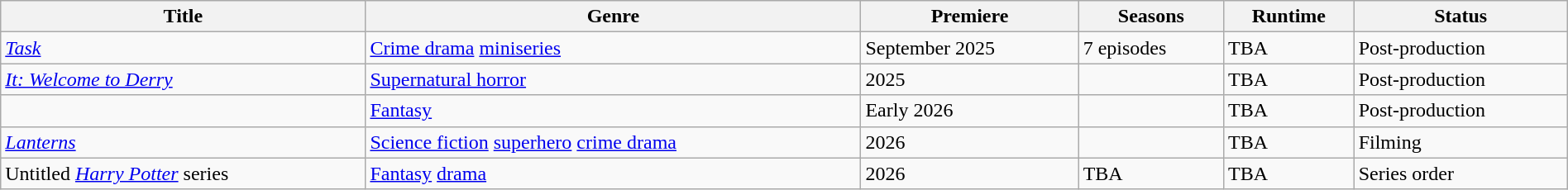<table class="wikitable sortable" style="width:100%;">
<tr>
<th>Title</th>
<th>Genre</th>
<th>Premiere</th>
<th>Seasons</th>
<th>Runtime</th>
<th>Status</th>
</tr>
<tr>
<td><em><a href='#'>Task</a></em></td>
<td><a href='#'>Crime drama</a> <a href='#'>miniseries</a></td>
<td>September 2025</td>
<td>7 episodes</td>
<td>TBA</td>
<td>Post-production</td>
</tr>
<tr>
<td><em><a href='#'>It: Welcome to Derry</a></em></td>
<td><a href='#'>Supernatural horror</a></td>
<td>2025</td>
<td></td>
<td>TBA</td>
<td>Post-production</td>
</tr>
<tr>
<td><em></em></td>
<td><a href='#'>Fantasy</a></td>
<td>Early 2026</td>
<td></td>
<td>TBA</td>
<td>Post-production</td>
</tr>
<tr>
<td><em><a href='#'>Lanterns</a></em></td>
<td><a href='#'>Science fiction</a> <a href='#'>superhero</a> <a href='#'>crime drama</a></td>
<td>2026</td>
<td></td>
<td>TBA</td>
<td>Filming</td>
</tr>
<tr>
<td>Untitled <em><a href='#'>Harry Potter</a></em> series</td>
<td><a href='#'>Fantasy</a> <a href='#'>drama</a></td>
<td>2026</td>
<td>TBA</td>
<td>TBA</td>
<td>Series order</td>
</tr>
</table>
